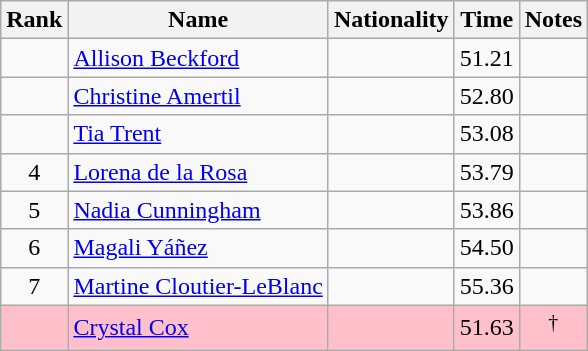<table class="wikitable sortable" style="text-align:center">
<tr>
<th>Rank</th>
<th>Name</th>
<th>Nationality</th>
<th>Time</th>
<th>Notes</th>
</tr>
<tr>
<td align=center></td>
<td align=left><a href='#'>Allison Beckford</a></td>
<td align=left></td>
<td>51.21</td>
<td></td>
</tr>
<tr>
<td align=center></td>
<td align=left><a href='#'>Christine Amertil</a></td>
<td align=left></td>
<td>52.80</td>
<td></td>
</tr>
<tr>
<td align=center></td>
<td align=left><a href='#'>Tia Trent</a></td>
<td align=left></td>
<td>53.08</td>
<td></td>
</tr>
<tr>
<td align=center>4</td>
<td align=left><a href='#'>Lorena de la Rosa</a></td>
<td align=left></td>
<td>53.79</td>
<td></td>
</tr>
<tr>
<td align=center>5</td>
<td align=left><a href='#'>Nadia Cunningham</a></td>
<td align=left></td>
<td>53.86</td>
<td></td>
</tr>
<tr>
<td align=center>6</td>
<td align=left><a href='#'>Magali Yáñez</a></td>
<td align=left></td>
<td>54.50</td>
<td></td>
</tr>
<tr>
<td align=center>7</td>
<td align=left><a href='#'>Martine Cloutier-LeBlanc</a></td>
<td align=left></td>
<td>55.36</td>
<td></td>
</tr>
<tr bgcolor=pink>
<td align=center></td>
<td align=left><a href='#'>Crystal Cox</a></td>
<td align=left></td>
<td>51.63</td>
<td><sup>†</sup></td>
</tr>
</table>
